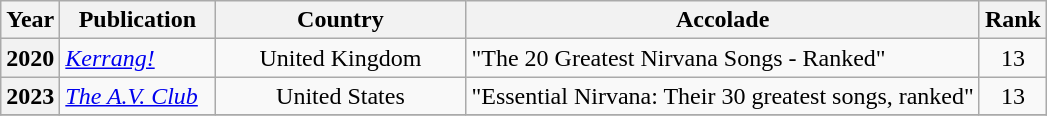<table class="wikitable plainrowheaders" style="text-align:left;">
<tr>
<th scope="col">Year</th>
<th scope="col" style="width:6em;">Publication</th>
<th scope="col" style="width:10em;">Country</th>
<th scope="col">Accolade</th>
<th scope="col">Rank</th>
</tr>
<tr>
<th scope="row">2020</th>
<td><em><a href='#'>Kerrang!</a></em></td>
<td style="text-align:center">United Kingdom</td>
<td>"The 20 Greatest Nirvana Songs - Ranked"</td>
<td style="text-align:center;">13</td>
</tr>
<tr>
<th scope="row">2023</th>
<td><em><a href='#'>The A.V. Club</a></em></td>
<td style="text-align:center">United States</td>
<td>"Essential Nirvana: Their 30 greatest songs, ranked"</td>
<td style="text-align:center;">13</td>
</tr>
<tr>
</tr>
</table>
